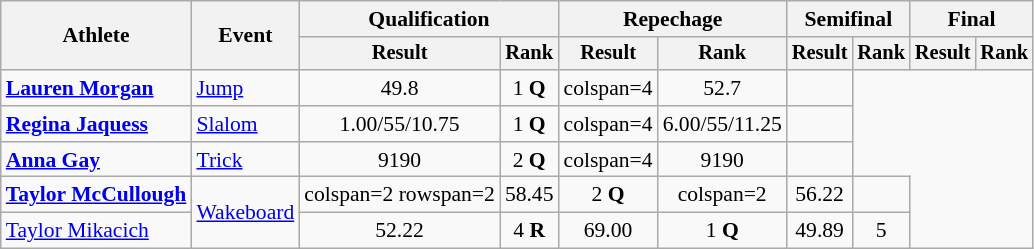<table class=wikitable style=font-size:90%;text-align:center>
<tr>
<th rowspan=2>Athlete</th>
<th rowspan=2>Event</th>
<th colspan=2>Qualification</th>
<th colspan=2>Repechage</th>
<th colspan=2>Semifinal</th>
<th colspan=2>Final</th>
</tr>
<tr style=font-size:95%>
<th>Result</th>
<th>Rank</th>
<th>Result</th>
<th>Rank</th>
<th>Result</th>
<th>Rank</th>
<th>Result</th>
<th>Rank</th>
</tr>
<tr>
<td align=left><strong><a href='#'>Lauren Morgan</a></strong></td>
<td align=left><a href='#'>Jump</a></td>
<td>49.8</td>
<td>1 <strong>Q</strong></td>
<td>colspan=4 </td>
<td>52.7</td>
<td></td>
</tr>
<tr>
<td align=left><strong><a href='#'>Regina Jaquess</a></strong></td>
<td align=left><a href='#'>Slalom</a></td>
<td>1.00/55/10.75</td>
<td>1 <strong>Q</strong></td>
<td>colspan=4 </td>
<td>6.00/55/11.25</td>
<td></td>
</tr>
<tr>
<td align=left><strong><a href='#'>Anna Gay</a></strong></td>
<td align=left><a href='#'>Trick</a></td>
<td>9190</td>
<td>2 <strong>Q</strong></td>
<td>colspan=4 </td>
<td>9190</td>
<td></td>
</tr>
<tr>
<td align=left><strong><a href='#'>Taylor McCullough</a></strong></td>
<td align=left rowspan=2><a href='#'>Wakeboard</a></td>
<td>colspan=2 rowspan=2 </td>
<td>58.45</td>
<td>2 <strong>Q</strong></td>
<td>colspan=2 </td>
<td>56.22</td>
<td></td>
</tr>
<tr>
<td align=left><a href='#'>Taylor Mikacich</a></td>
<td>52.22</td>
<td>4 <strong>R</strong></td>
<td>69.00</td>
<td>1 <strong>Q</strong></td>
<td>49.89</td>
<td>5</td>
</tr>
</table>
